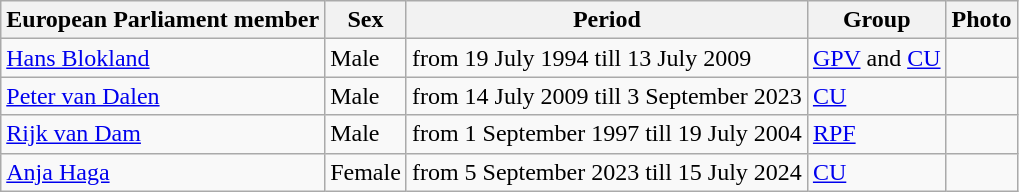<table class="wikitable vatop">
<tr>
<th>European Parliament member</th>
<th>Sex</th>
<th>Period</th>
<th>Group</th>
<th>Photo</th>
</tr>
<tr>
<td><a href='#'>Hans Blokland</a></td>
<td>Male</td>
<td>from 19 July 1994 till 13 July 2009 </td>
<td><a href='#'>GPV</a> and <a href='#'>CU</a></td>
<td></td>
</tr>
<tr>
<td><a href='#'>Peter van Dalen</a></td>
<td>Male</td>
<td>from 14 July 2009 till 3 September 2023 </td>
<td><a href='#'>CU</a></td>
<td></td>
</tr>
<tr>
<td><a href='#'>Rijk van Dam</a></td>
<td>Male</td>
<td>from 1 September 1997 till 19 July 2004 </td>
<td><a href='#'>RPF</a></td>
<td></td>
</tr>
<tr>
<td><a href='#'>Anja Haga</a></td>
<td>Female</td>
<td>from 5 September 2023 till 15 July 2024</td>
<td><a href='#'>CU</a></td>
<td></td>
</tr>
</table>
